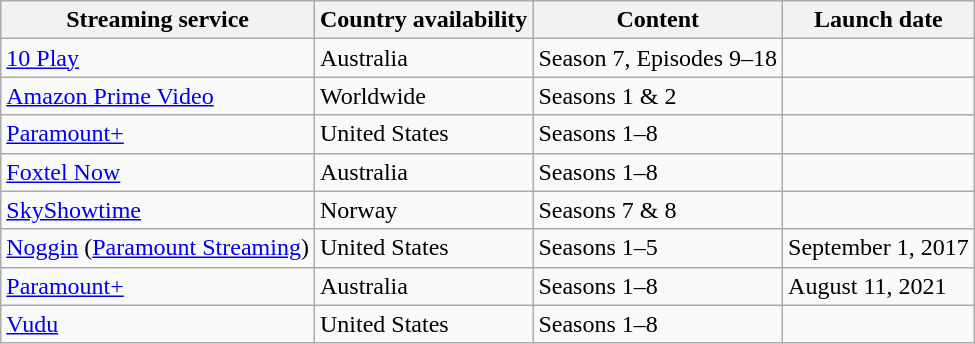<table class="wikitable">
<tr>
<th>Streaming service</th>
<th>Country availability</th>
<th>Content</th>
<th>Launch date</th>
</tr>
<tr>
<td><a href='#'>10 Play</a></td>
<td>Australia</td>
<td>Season 7, Episodes 9–18</td>
<td></td>
</tr>
<tr>
<td><a href='#'>Amazon Prime Video</a></td>
<td>Worldwide</td>
<td>Seasons 1 & 2</td>
<td></td>
</tr>
<tr>
<td><a href='#'>Paramount+</a></td>
<td>United States</td>
<td>Seasons 1–8</td>
<td></td>
</tr>
<tr>
<td><a href='#'>Foxtel Now</a></td>
<td>Australia</td>
<td>Seasons 1–8</td>
<td></td>
</tr>
<tr>
<td><a href='#'>SkyShowtime</a></td>
<td>Norway</td>
<td>Seasons 7 & 8</td>
<td></td>
</tr>
<tr>
<td><a href='#'>Noggin</a> (<a href='#'>Paramount Streaming</a>)</td>
<td>United States</td>
<td>Seasons 1–5</td>
<td>September 1, 2017</td>
</tr>
<tr>
<td><a href='#'>Paramount+</a></td>
<td>Australia</td>
<td>Seasons 1–8</td>
<td>August 11, 2021</td>
</tr>
<tr>
<td><a href='#'>Vudu</a></td>
<td>United States</td>
<td>Seasons 1–8</td>
<td></td>
</tr>
</table>
